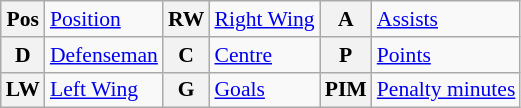<table class="wikitable" style="font-size:90%;">
<tr>
<th>Pos</th>
<td><a href='#'>Position</a></td>
<th>RW</th>
<td><a href='#'>Right Wing</a></td>
<th>A</th>
<td><a href='#'>Assists</a></td>
</tr>
<tr>
<th>D</th>
<td><a href='#'>Defenseman</a></td>
<th>C</th>
<td><a href='#'>Centre</a></td>
<th>P</th>
<td><a href='#'>Points</a></td>
</tr>
<tr>
<th>LW</th>
<td><a href='#'>Left Wing</a></td>
<th>G</th>
<td><a href='#'>Goals</a></td>
<th>PIM</th>
<td><a href='#'>Penalty minutes</a></td>
</tr>
</table>
